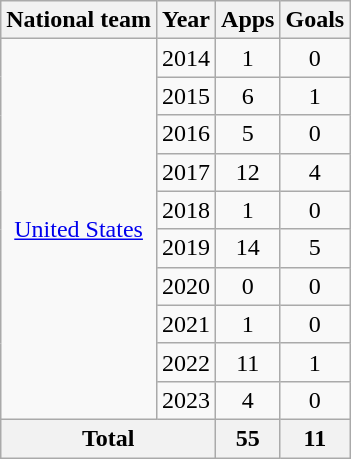<table class="wikitable" style="text-align:center">
<tr>
<th>National team</th>
<th>Year</th>
<th>Apps</th>
<th>Goals</th>
</tr>
<tr>
<td rowspan="10"><a href='#'>United States</a></td>
<td>2014</td>
<td>1</td>
<td>0</td>
</tr>
<tr>
<td>2015</td>
<td>6</td>
<td>1</td>
</tr>
<tr>
<td>2016</td>
<td>5</td>
<td>0</td>
</tr>
<tr>
<td>2017</td>
<td>12</td>
<td>4</td>
</tr>
<tr>
<td>2018</td>
<td>1</td>
<td>0</td>
</tr>
<tr>
<td>2019</td>
<td>14</td>
<td>5</td>
</tr>
<tr>
<td>2020</td>
<td>0</td>
<td>0</td>
</tr>
<tr>
<td>2021</td>
<td>1</td>
<td>0</td>
</tr>
<tr>
<td>2022</td>
<td>11</td>
<td>1</td>
</tr>
<tr>
<td>2023</td>
<td>4</td>
<td>0</td>
</tr>
<tr>
<th colspan="2">Total</th>
<th>55</th>
<th>11</th>
</tr>
</table>
